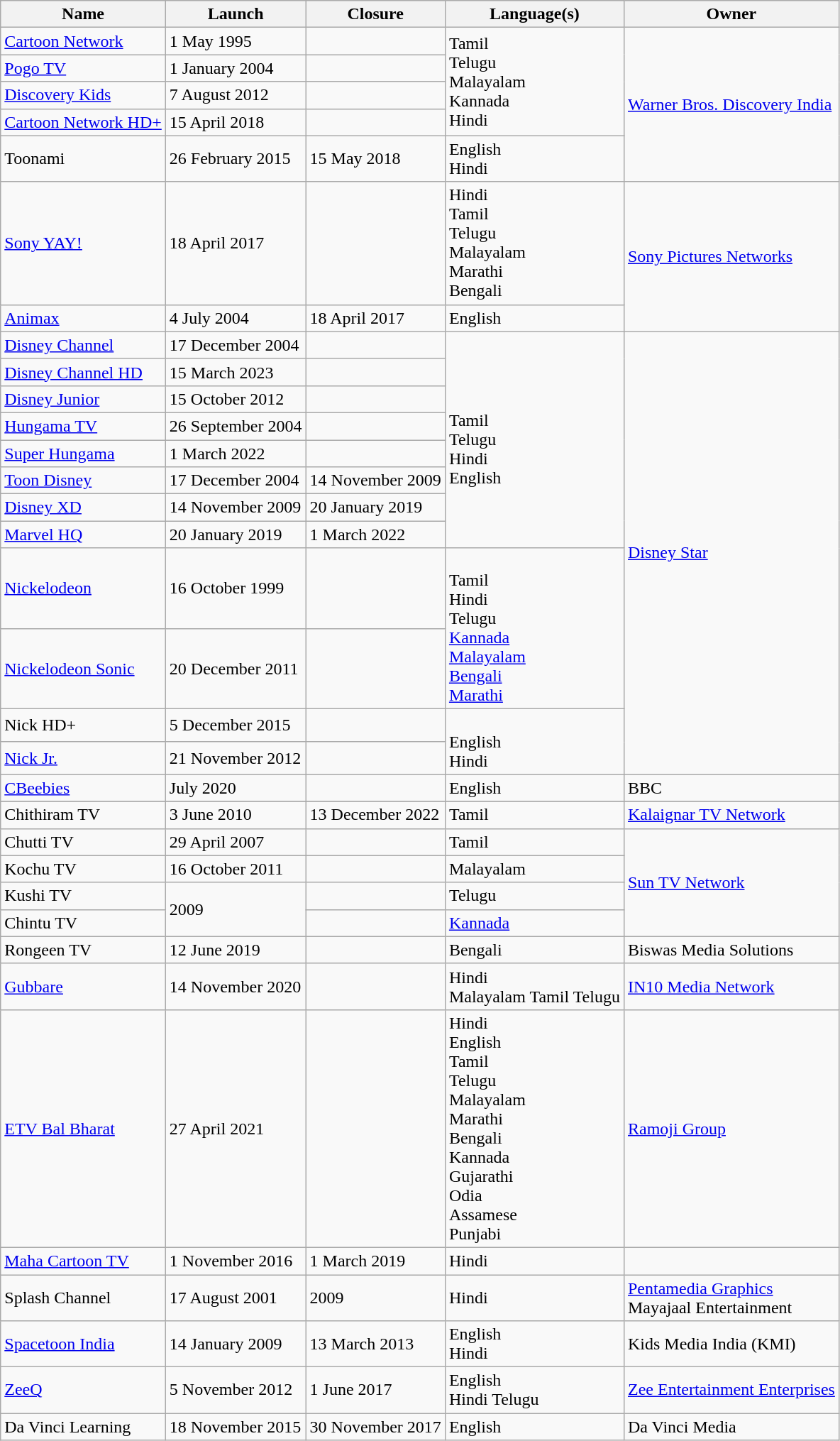<table class="wikitable sortable">
<tr>
<th>Name</th>
<th>Launch</th>
<th>Closure</th>
<th>Language(s)</th>
<th>Owner</th>
</tr>
<tr>
<td><a href='#'>Cartoon Network</a></td>
<td>1 May 1995</td>
<td></td>
<td rowspan="4">Tamil<br>Telugu<br>Malayalam<br>Kannada<br>Hindi</td>
<td rowspan="5"><a href='#'>Warner Bros. Discovery India</a></td>
</tr>
<tr>
<td><a href='#'>Pogo TV</a></td>
<td>1 January 2004</td>
<td></td>
</tr>
<tr>
<td><a href='#'>Discovery Kids</a></td>
<td>7 August 2012</td>
<td></td>
</tr>
<tr>
<td><a href='#'>Cartoon Network HD+</a></td>
<td>15 April 2018</td>
<td></td>
</tr>
<tr>
<td>Toonami</td>
<td>26 February 2015</td>
<td>15 May 2018</td>
<td>English<br>Hindi</td>
</tr>
<tr>
<td><a href='#'>Sony YAY!</a></td>
<td>18 April 2017</td>
<td></td>
<td>Hindi<br>Tamil<br>Telugu<br>Malayalam<br>Marathi<br>Bengali</td>
<td rowspan="2"><a href='#'>Sony Pictures Networks</a></td>
</tr>
<tr>
<td><a href='#'>Animax</a></td>
<td>4 July 2004</td>
<td>18 April 2017</td>
<td>English</td>
</tr>
<tr>
<td><a href='#'>Disney Channel</a></td>
<td>17 December 2004</td>
<td></td>
<td rowspan="8"><br>Tamil<br>Telugu<br>Hindi<br>English</td>
<td rowspan="12"><a href='#'>Disney Star</a></td>
</tr>
<tr>
<td><a href='#'>Disney Channel HD</a></td>
<td>15 March 2023</td>
<td></td>
</tr>
<tr>
<td><a href='#'>Disney Junior</a></td>
<td>15 October 2012</td>
<td></td>
</tr>
<tr>
<td><a href='#'>Hungama TV</a></td>
<td>26 September 2004</td>
<td></td>
</tr>
<tr>
<td><a href='#'>Super Hungama</a></td>
<td>1 March 2022</td>
<td></td>
</tr>
<tr>
<td><a href='#'>Toon Disney</a></td>
<td>17 December 2004</td>
<td>14 November 2009</td>
</tr>
<tr>
<td><a href='#'>Disney XD</a></td>
<td>14 November 2009</td>
<td>20 January 2019</td>
</tr>
<tr>
<td><a href='#'>Marvel HQ</a></td>
<td>20 January 2019</td>
<td>1 March 2022</td>
</tr>
<tr>
<td><a href='#'>Nickelodeon</a></td>
<td>16 October 1999</td>
<td></td>
<td rowspan="2"><br>Tamil<br>Hindi<br>Telugu<br><a href='#'>Kannada</a><br><a href='#'>Malayalam</a><br><a href='#'>Bengali</a><br><a href='#'>Marathi</a></td>
</tr>
<tr>
<td><a href='#'>Nickelodeon Sonic</a></td>
<td>20 December 2011</td>
<td></td>
</tr>
<tr>
<td>Nick HD+</td>
<td>5 December 2015</td>
<td></td>
<td rowspan="2"><br>English<br>Hindi</td>
</tr>
<tr>
<td><a href='#'>Nick Jr.</a></td>
<td>21 November 2012</td>
</tr>
<tr>
<td><a href='#'>CBeebies</a></td>
<td>July 2020</td>
<td></td>
<td>English</td>
<td>BBC</td>
</tr>
<tr>
</tr>
<tr>
<td>Chithiram TV</td>
<td>3 June 2010</td>
<td>13 December 2022</td>
<td>Tamil</td>
<td><a href='#'>Kalaignar TV Network</a></td>
</tr>
<tr>
<td>Chutti TV</td>
<td>29 April 2007</td>
<td></td>
<td>Tamil</td>
<td rowspan="4"><a href='#'>Sun TV Network</a></td>
</tr>
<tr>
<td>Kochu TV</td>
<td>16 October 2011</td>
<td></td>
<td>Malayalam</td>
</tr>
<tr>
<td>Kushi TV</td>
<td rowspan="2">2009</td>
<td></td>
<td>Telugu</td>
</tr>
<tr>
<td>Chintu TV</td>
<td></td>
<td><a href='#'>Kannada</a></td>
</tr>
<tr>
<td>Rongeen TV</td>
<td>12 June 2019</td>
<td></td>
<td>Bengali</td>
<td>Biswas Media Solutions</td>
</tr>
<tr>
<td><a href='#'>Gubbare</a></td>
<td>14 November 2020</td>
<td></td>
<td>Hindi<br>Malayalam 
Tamil
Telugu</td>
<td><a href='#'>IN10 Media Network</a></td>
</tr>
<tr>
<td><a href='#'>ETV Bal Bharat</a></td>
<td>27 April 2021</td>
<td></td>
<td>Hindi<br>English<br>Tamil<br>Telugu<br>Malayalam<br>Marathi<br>Bengali<br>Kannada<br>Gujarathi<br>Odia<br>Assamese<br>Punjabi</td>
<td><a href='#'>Ramoji Group</a></td>
</tr>
<tr>
<td><a href='#'>Maha Cartoon TV</a></td>
<td>1 November 2016</td>
<td>1 March 2019</td>
<td>Hindi</td>
<td></td>
</tr>
<tr>
<td>Splash Channel</td>
<td>17 August 2001</td>
<td>2009</td>
<td>Hindi</td>
<td><a href='#'>Pentamedia Graphics</a><br>Mayajaal Entertainment</td>
</tr>
<tr>
<td><a href='#'>Spacetoon India</a></td>
<td>14 January 2009</td>
<td>13 March 2013</td>
<td>English<br>Hindi</td>
<td>Kids Media India (KMI)</td>
</tr>
<tr>
<td><a href='#'>ZeeQ</a></td>
<td>5 November 2012</td>
<td>1 June 2017</td>
<td>English<br>Hindi 
Telugu</td>
<td><a href='#'>Zee Entertainment Enterprises</a></td>
</tr>
<tr>
<td>Da Vinci Learning</td>
<td>18 November 2015</td>
<td>30 November 2017</td>
<td>English</td>
<td>Da Vinci Media</td>
</tr>
</table>
